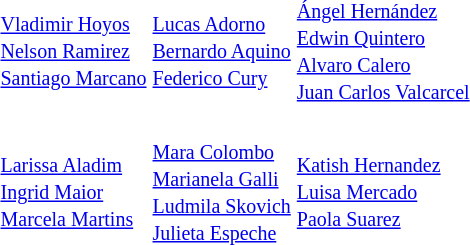<table>
<tr>
<th scope=row style="text-align:left"></th>
<td><br></td>
<td><br></td>
<td><br></td>
</tr>
<tr>
<th scope=row style="text-align:left"></th>
<td><br></td>
<td><br></td>
<td><br></td>
</tr>
<tr>
<th scope=row style="text-align:left"></th>
<td><br><small><a href='#'>Vladimir Hoyos</a><br><a href='#'>Nelson Ramirez</a><br><a href='#'>Santiago Marcano</a></small></td>
<td><br><small><a href='#'>Lucas Adorno</a><br><a href='#'>Bernardo Aquino</a><br><a href='#'>Federico Cury</a></small></td>
<td><br><small><a href='#'>Ángel Hernández</a><br><a href='#'>Edwin Quintero</a><br><a href='#'>Alvaro Calero</a><br><a href='#'>Juan Carlos Valcarcel</a></small></td>
</tr>
<tr>
<th scope=row style="text-align:left"></th>
<td><br><small><a href='#'>Larissa Aladim</a><br><a href='#'>Ingrid Maior</a><br><a href='#'>Marcela Martins</a></small></td>
<td><br><small><a href='#'>Mara Colombo</a><br><a href='#'>Marianela Galli</a><br><a href='#'>Ludmila Skovich</a><br><a href='#'>Julieta Espeche</a></small></td>
<td><br><small><a href='#'>Katish Hernandez</a><br><a href='#'>Luisa Mercado</a><br><a href='#'>Paola Suarez</a></small></td>
</tr>
<tr style="background:#dfdfdf;">
</tr>
<tr>
<th scope=row style="text-align:left"></th>
<td></td>
<td></td>
<td></td>
</tr>
<tr>
<th scope=row style="text-align:left"></th>
<td></td>
<td></td>
<td></td>
</tr>
<tr>
<th scope=row style="text-align:left"></th>
<td></td>
<td></td>
<td></td>
</tr>
<tr>
<th scope=row style="text-align:left"></th>
<td></td>
<td></td>
<td></td>
</tr>
</table>
